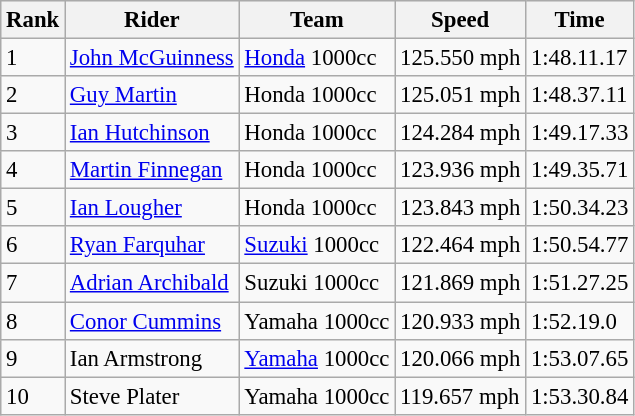<table class="wikitable" style="font-size: 95%;">
<tr style="background:#efefef;">
<th>Rank</th>
<th>Rider</th>
<th>Team</th>
<th>Speed</th>
<th>Time</th>
</tr>
<tr>
<td>1</td>
<td> <a href='#'>John McGuinness</a></td>
<td><a href='#'>Honda</a> 1000cc</td>
<td>125.550 mph</td>
<td>1:48.11.17</td>
</tr>
<tr>
<td>2</td>
<td> <a href='#'>Guy Martin</a></td>
<td>Honda 1000cc</td>
<td>125.051 mph</td>
<td>1:48.37.11</td>
</tr>
<tr>
<td>3</td>
<td> <a href='#'>Ian Hutchinson</a></td>
<td>Honda 1000cc</td>
<td>124.284 mph</td>
<td>1:49.17.33</td>
</tr>
<tr>
<td>4</td>
<td> <a href='#'>Martin Finnegan</a></td>
<td>Honda 1000cc</td>
<td>123.936 mph</td>
<td>1:49.35.71</td>
</tr>
<tr>
<td>5</td>
<td> <a href='#'>Ian Lougher</a></td>
<td>Honda 1000cc</td>
<td>123.843 mph</td>
<td>1:50.34.23</td>
</tr>
<tr>
<td>6</td>
<td> <a href='#'>Ryan Farquhar</a></td>
<td><a href='#'>Suzuki</a> 1000cc</td>
<td>122.464 mph</td>
<td>1:50.54.77</td>
</tr>
<tr>
<td>7</td>
<td>	<a href='#'>Adrian Archibald</a></td>
<td>Suzuki 1000cc</td>
<td>121.869 mph</td>
<td>1:51.27.25</td>
</tr>
<tr>
<td>8</td>
<td> <a href='#'>Conor Cummins</a></td>
<td>Yamaha 1000cc</td>
<td>120.933 mph</td>
<td>1:52.19.0</td>
</tr>
<tr>
<td>9</td>
<td> Ian Armstrong</td>
<td><a href='#'>Yamaha</a> 1000cc</td>
<td>120.066 mph</td>
<td>1:53.07.65</td>
</tr>
<tr>
<td>10</td>
<td> Steve Plater</td>
<td>Yamaha 1000cc</td>
<td>119.657 mph</td>
<td>1:53.30.84</td>
</tr>
</table>
